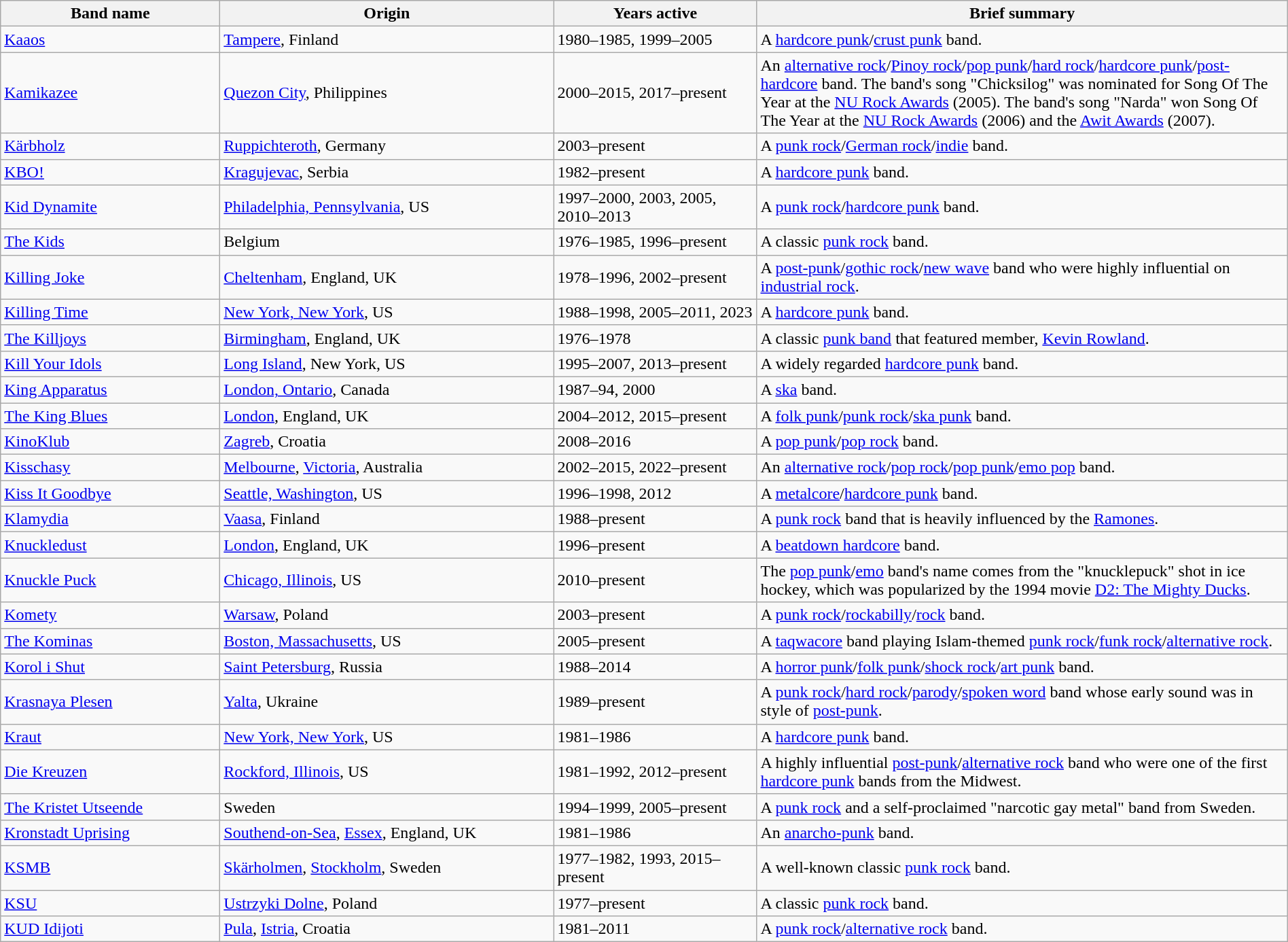<table class="wikitable" style=" width:100%;">
<tr>
<th style="width:13em">Band name</th>
<th style="width:20em">Origin</th>
<th style="width:12em">Years active</th>
<th>Brief summary</th>
</tr>
<tr>
<td><a href='#'>Kaaos</a></td>
<td><a href='#'>Tampere</a>, Finland</td>
<td>1980–1985, 1999–2005</td>
<td>A <a href='#'>hardcore punk</a>/<a href='#'>crust punk</a> band.</td>
</tr>
<tr>
<td><a href='#'>Kamikazee</a></td>
<td><a href='#'>Quezon City</a>, Philippines</td>
<td>2000–2015, 2017–present</td>
<td>An <a href='#'>alternative rock</a>/<a href='#'>Pinoy rock</a>/<a href='#'>pop punk</a>/<a href='#'>hard rock</a>/<a href='#'>hardcore punk</a>/<a href='#'>post-hardcore</a> band. The band's song "Chicksilog" was nominated for Song Of The Year at the <a href='#'>NU Rock Awards</a> (2005). The band's song "Narda" won Song Of The Year at the <a href='#'>NU Rock Awards</a> (2006) and the <a href='#'>Awit Awards</a> (2007).</td>
</tr>
<tr>
<td><a href='#'>Kärbholz</a></td>
<td><a href='#'>Ruppichteroth</a>, Germany</td>
<td>2003–present</td>
<td>A <a href='#'>punk rock</a>/<a href='#'>German rock</a>/<a href='#'>indie</a> band.</td>
</tr>
<tr>
<td><a href='#'>KBO!</a></td>
<td><a href='#'>Kragujevac</a>, Serbia</td>
<td>1982–present</td>
<td>A <a href='#'>hardcore punk</a> band.</td>
</tr>
<tr>
<td><a href='#'>Kid Dynamite</a></td>
<td><a href='#'>Philadelphia, Pennsylvania</a>, US</td>
<td>1997–2000, 2003, 2005, 2010–2013</td>
<td>A <a href='#'>punk rock</a>/<a href='#'>hardcore punk</a> band.</td>
</tr>
<tr>
<td><a href='#'>The Kids</a></td>
<td>Belgium</td>
<td>1976–1985, 1996–present</td>
<td>A classic <a href='#'>punk rock</a> band.</td>
</tr>
<tr>
<td><a href='#'>Killing Joke</a></td>
<td><a href='#'>Cheltenham</a>, England, UK</td>
<td>1978–1996, 2002–present</td>
<td>A <a href='#'>post-punk</a>/<a href='#'>gothic rock</a>/<a href='#'>new wave</a> band who were highly influential on <a href='#'>industrial rock</a>.</td>
</tr>
<tr>
<td><a href='#'>Killing Time</a></td>
<td><a href='#'>New York, New York</a>, US</td>
<td>1988–1998, 2005–2011, 2023</td>
<td>A <a href='#'>hardcore punk</a> band.</td>
</tr>
<tr>
<td><a href='#'>The Killjoys</a></td>
<td><a href='#'>Birmingham</a>, England, UK</td>
<td>1976–1978</td>
<td>A classic <a href='#'>punk band</a> that featured member, <a href='#'>Kevin Rowland</a>.</td>
</tr>
<tr>
<td><a href='#'>Kill Your Idols</a></td>
<td><a href='#'>Long Island</a>, New York, US</td>
<td>1995–2007, 2013–present</td>
<td>A widely regarded <a href='#'>hardcore punk</a> band.</td>
</tr>
<tr>
<td><a href='#'>King Apparatus</a></td>
<td><a href='#'>London, Ontario</a>, Canada</td>
<td>1987–94, 2000</td>
<td>A <a href='#'>ska</a> band.</td>
</tr>
<tr>
<td><a href='#'>The King Blues</a></td>
<td><a href='#'>London</a>, England, UK</td>
<td>2004–2012, 2015–present</td>
<td>A <a href='#'>folk punk</a>/<a href='#'>punk rock</a>/<a href='#'>ska punk</a> band.</td>
</tr>
<tr>
<td><a href='#'>KinoKlub</a></td>
<td><a href='#'>Zagreb</a>, Croatia</td>
<td>2008–2016</td>
<td>A <a href='#'>pop punk</a>/<a href='#'>pop rock</a> band.</td>
</tr>
<tr>
<td><a href='#'>Kisschasy</a></td>
<td><a href='#'>Melbourne</a>, <a href='#'>Victoria</a>, Australia</td>
<td>2002–2015, 2022–present</td>
<td>An <a href='#'>alternative rock</a>/<a href='#'>pop rock</a>/<a href='#'>pop punk</a>/<a href='#'>emo pop</a> band.</td>
</tr>
<tr>
<td><a href='#'>Kiss It Goodbye</a></td>
<td><a href='#'>Seattle, Washington</a>, US</td>
<td>1996–1998, 2012</td>
<td>A <a href='#'>metalcore</a>/<a href='#'>hardcore punk</a> band.</td>
</tr>
<tr>
<td><a href='#'>Klamydia</a></td>
<td><a href='#'>Vaasa</a>, Finland</td>
<td>1988–present</td>
<td>A <a href='#'>punk rock</a> band that is heavily influenced by the <a href='#'>Ramones</a>.</td>
</tr>
<tr>
<td><a href='#'>Knuckledust</a></td>
<td><a href='#'>London</a>, England, UK</td>
<td>1996–present</td>
<td>A <a href='#'>beatdown hardcore</a> band.</td>
</tr>
<tr>
<td><a href='#'>Knuckle Puck</a></td>
<td><a href='#'>Chicago, Illinois</a>, US</td>
<td>2010–present</td>
<td>The <a href='#'>pop punk</a>/<a href='#'>emo</a> band's name comes from the "knucklepuck" shot in ice hockey, which was popularized by the 1994 movie <a href='#'>D2: The Mighty Ducks</a>.</td>
</tr>
<tr>
<td><a href='#'>Komety</a></td>
<td><a href='#'>Warsaw</a>, Poland</td>
<td>2003–present</td>
<td>A <a href='#'>punk rock</a>/<a href='#'>rockabilly</a>/<a href='#'>rock</a> band.</td>
</tr>
<tr>
<td><a href='#'>The Kominas</a></td>
<td><a href='#'>Boston, Massachusetts</a>, US</td>
<td>2005–present</td>
<td>A <a href='#'>taqwacore</a> band playing Islam-themed <a href='#'>punk rock</a>/<a href='#'>funk rock</a>/<a href='#'>alternative rock</a>.</td>
</tr>
<tr>
<td><a href='#'>Korol i Shut</a></td>
<td><a href='#'>Saint Petersburg</a>, Russia</td>
<td>1988–2014</td>
<td>A <a href='#'>horror punk</a>/<a href='#'>folk punk</a>/<a href='#'>shock rock</a>/<a href='#'>art punk</a> band.</td>
</tr>
<tr>
<td><a href='#'>Krasnaya Plesen</a></td>
<td><a href='#'>Yalta</a>, Ukraine</td>
<td>1989–present</td>
<td>A <a href='#'>punk rock</a>/<a href='#'>hard rock</a>/<a href='#'>parody</a>/<a href='#'>spoken word</a> band whose early sound was in style of <a href='#'>post-punk</a>.</td>
</tr>
<tr>
<td><a href='#'>Kraut</a></td>
<td><a href='#'>New York, New York</a>, US</td>
<td>1981–1986</td>
<td>A <a href='#'>hardcore punk</a> band.</td>
</tr>
<tr>
<td><a href='#'>Die Kreuzen</a></td>
<td><a href='#'>Rockford, Illinois</a>, US</td>
<td>1981–1992, 2012–present</td>
<td>A highly influential <a href='#'>post-punk</a>/<a href='#'>alternative rock</a> band who were one of the first <a href='#'>hardcore punk</a> bands from the Midwest.</td>
</tr>
<tr>
<td><a href='#'>The Kristet Utseende</a></td>
<td>Sweden</td>
<td>1994–1999, 2005–present</td>
<td>A <a href='#'>punk rock</a> and a self-proclaimed "narcotic gay metal" band from Sweden.</td>
</tr>
<tr>
<td><a href='#'>Kronstadt Uprising</a></td>
<td><a href='#'>Southend-on-Sea</a>, <a href='#'>Essex</a>, England, UK</td>
<td>1981–1986</td>
<td>An <a href='#'>anarcho-punk</a> band.</td>
</tr>
<tr>
<td><a href='#'>KSMB</a></td>
<td><a href='#'>Skärholmen</a>, <a href='#'>Stockholm</a>, Sweden</td>
<td>1977–1982, 1993, 2015–present</td>
<td>A well-known classic <a href='#'>punk rock</a> band.</td>
</tr>
<tr>
<td><a href='#'>KSU</a></td>
<td><a href='#'>Ustrzyki Dolne</a>, Poland</td>
<td>1977–present</td>
<td>A classic <a href='#'>punk rock</a> band.</td>
</tr>
<tr>
<td><a href='#'>KUD Idijoti</a></td>
<td><a href='#'>Pula</a>, <a href='#'>Istria</a>, Croatia</td>
<td>1981–2011</td>
<td>A <a href='#'>punk rock</a>/<a href='#'>alternative rock</a> band.</td>
</tr>
</table>
